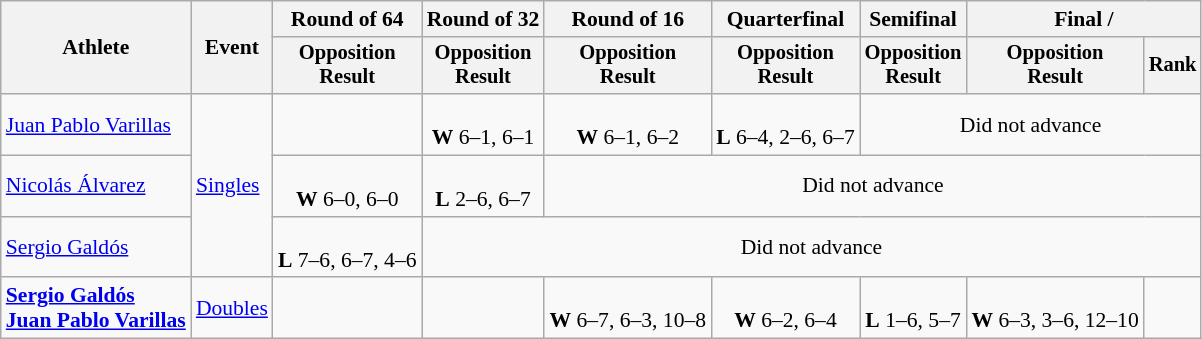<table class=wikitable style=font-size:90%;text-align:center>
<tr>
<th rowspan=2>Athlete</th>
<th rowspan=2>Event</th>
<th>Round of 64</th>
<th>Round of 32</th>
<th>Round of 16</th>
<th>Quarterfinal</th>
<th>Semifinal</th>
<th colspan=2>Final / </th>
</tr>
<tr style=font-size:95%>
<th>Opposition<br>Result</th>
<th>Opposition<br>Result</th>
<th>Opposition<br>Result</th>
<th>Opposition<br>Result</th>
<th>Opposition<br>Result</th>
<th>Opposition<br>Result</th>
<th>Rank</th>
</tr>
<tr>
<td align=left><a href='#'>Juan Pablo Varillas</a></td>
<td align=left rowspan=3><a href='#'>Singles</a></td>
<td></td>
<td><br><strong>W</strong> 6–1, 6–1</td>
<td><br><strong>W</strong> 6–1, 6–2</td>
<td><br><strong>L</strong> 6–4, 2–6, 6–7</td>
<td colspan=3>Did not advance</td>
</tr>
<tr>
<td align=left><a href='#'>Nicolás Álvarez</a></td>
<td><br><strong>W</strong> 6–0, 6–0</td>
<td><br><strong>L</strong> 2–6, 6–7</td>
<td colspan=5>Did not advance</td>
</tr>
<tr>
<td align=left><a href='#'>Sergio Galdós</a></td>
<td><br><strong>L</strong> 7–6, 6–7, 4–6</td>
<td colspan=6>Did not advance</td>
</tr>
<tr>
<td align=left><strong><a href='#'>Sergio Galdós</a><br><a href='#'>Juan Pablo Varillas</a></strong></td>
<td align=left><a href='#'>Doubles</a></td>
<td></td>
<td></td>
<td><br><strong>W</strong> 6–7, 6–3, 10–8</td>
<td><br><strong>W</strong> 6–2, 6–4</td>
<td><br><strong>L</strong> 1–6, 5–7</td>
<td><br><strong>W</strong> 6–3, 3–6, 12–10</td>
<td></td>
</tr>
</table>
